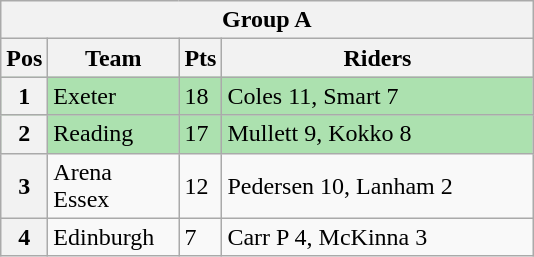<table class="wikitable">
<tr>
<th colspan="4">Group A</th>
</tr>
<tr>
<th width=20>Pos</th>
<th width=80>Team</th>
<th width=20>Pts</th>
<th width=200>Riders</th>
</tr>
<tr style="background:#ACE1AF;">
<th>1</th>
<td>Exeter</td>
<td>18</td>
<td>Coles 11, Smart 7</td>
</tr>
<tr style="background:#ACE1AF;">
<th>2</th>
<td>Reading</td>
<td>17</td>
<td>Mullett 9, Kokko 8</td>
</tr>
<tr>
<th>3</th>
<td>Arena Essex</td>
<td>12</td>
<td>Pedersen 10, Lanham 2</td>
</tr>
<tr>
<th>4</th>
<td>Edinburgh</td>
<td>7</td>
<td>Carr P 4, McKinna 3</td>
</tr>
</table>
